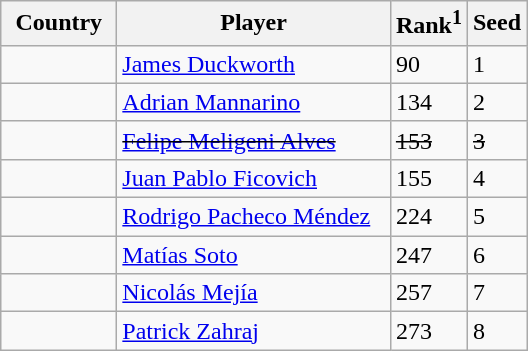<table class="sortable wikitable">
<tr>
<th width="70">Country</th>
<th width="175">Player</th>
<th>Rank<sup>1</sup></th>
<th>Seed</th>
</tr>
<tr>
<td></td>
<td><a href='#'>James Duckworth</a></td>
<td>90</td>
<td>1</td>
</tr>
<tr>
<td></td>
<td><a href='#'>Adrian Mannarino</a></td>
<td>134</td>
<td>2</td>
</tr>
<tr>
<td><s></s></td>
<td><s><a href='#'>Felipe Meligeni Alves</a></s></td>
<td><s>153</s></td>
<td><s>3</s></td>
</tr>
<tr>
<td></td>
<td><a href='#'>Juan Pablo Ficovich</a></td>
<td>155</td>
<td>4</td>
</tr>
<tr>
<td></td>
<td><a href='#'>Rodrigo Pacheco Méndez</a></td>
<td>224</td>
<td>5</td>
</tr>
<tr>
<td></td>
<td><a href='#'>Matías Soto</a></td>
<td>247</td>
<td>6</td>
</tr>
<tr>
<td></td>
<td><a href='#'>Nicolás Mejía</a></td>
<td>257</td>
<td>7</td>
</tr>
<tr>
<td></td>
<td><a href='#'>Patrick Zahraj</a></td>
<td>273</td>
<td>8</td>
</tr>
</table>
